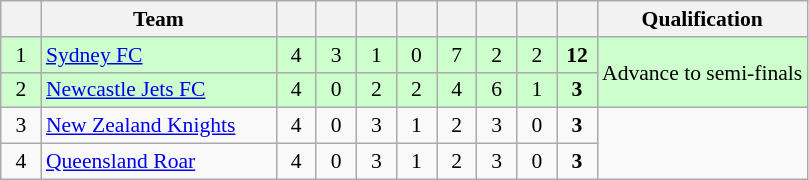<table class="wikitable" style="font-size:90%; text-align:center;">
<tr>
<th width=20></th>
<th width=150>Team</th>
<th width=20></th>
<th width=20></th>
<th width=20></th>
<th width=20></th>
<th width=20></th>
<th width=20></th>
<th width=20></th>
<th width=20></th>
<th>Qualification</th>
</tr>
<tr style="background:#ccffcc;">
<td>1</td>
<td style="text-align:left;"><a href='#'>Sydney FC</a></td>
<td>4</td>
<td>3</td>
<td>1</td>
<td>0</td>
<td>7</td>
<td>2</td>
<td>2</td>
<td><strong>12</strong></td>
<td rowspan=2>Advance to semi-finals</td>
</tr>
<tr style="background:#ccffcc;">
<td>2</td>
<td style="text-align:left;"><a href='#'>Newcastle Jets FC</a></td>
<td>4</td>
<td>0</td>
<td>2</td>
<td>2</td>
<td>4</td>
<td>6</td>
<td>1</td>
<td><strong>3</strong></td>
</tr>
<tr>
<td>3</td>
<td style="text-align:left;"><a href='#'>New Zealand Knights</a></td>
<td>4</td>
<td>0</td>
<td>3</td>
<td>1</td>
<td>2</td>
<td>3</td>
<td>0</td>
<td><strong>3</strong></td>
</tr>
<tr>
<td>4</td>
<td style="text-align:left;"><a href='#'>Queensland Roar</a></td>
<td>4</td>
<td>0</td>
<td>3</td>
<td>1</td>
<td>2</td>
<td>3</td>
<td>0</td>
<td><strong>3</strong></td>
</tr>
</table>
